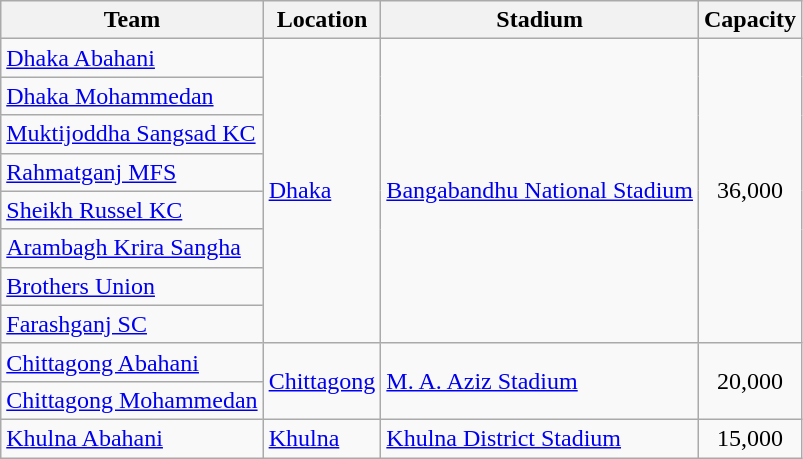<table class="wikitable sortable">
<tr>
<th>Team</th>
<th>Location</th>
<th>Stadium</th>
<th>Capacity</th>
</tr>
<tr>
<td><a href='#'>Dhaka Abahani</a></td>
<td rowspan=8><a href='#'>Dhaka</a></td>
<td rowspan=8><a href='#'>Bangabandhu National Stadium</a></td>
<td rowspan=8  style="text-align:center;">36,000</td>
</tr>
<tr>
<td><a href='#'>Dhaka Mohammedan</a></td>
</tr>
<tr>
<td><a href='#'>Muktijoddha Sangsad KC</a></td>
</tr>
<tr>
<td><a href='#'>Rahmatganj MFS</a></td>
</tr>
<tr>
<td><a href='#'>Sheikh Russel KC</a></td>
</tr>
<tr>
<td><a href='#'>Arambagh Krira Sangha</a></td>
</tr>
<tr>
<td><a href='#'>Brothers Union</a></td>
</tr>
<tr>
<td><a href='#'>Farashganj SC</a></td>
</tr>
<tr>
<td><a href='#'>Chittagong Abahani</a></td>
<td rowspan=2><a href='#'>Chittagong</a></td>
<td rowspan=2><a href='#'>M. A. Aziz Stadium</a></td>
<td rowspan=2 style="text-align:center;">20,000</td>
</tr>
<tr>
<td><a href='#'>Chittagong Mohammedan</a></td>
</tr>
<tr>
<td><a href='#'>Khulna Abahani</a></td>
<td><a href='#'>Khulna</a></td>
<td><a href='#'>Khulna District Stadium</a></td>
<td style="text-align:center;">15,000</td>
</tr>
</table>
